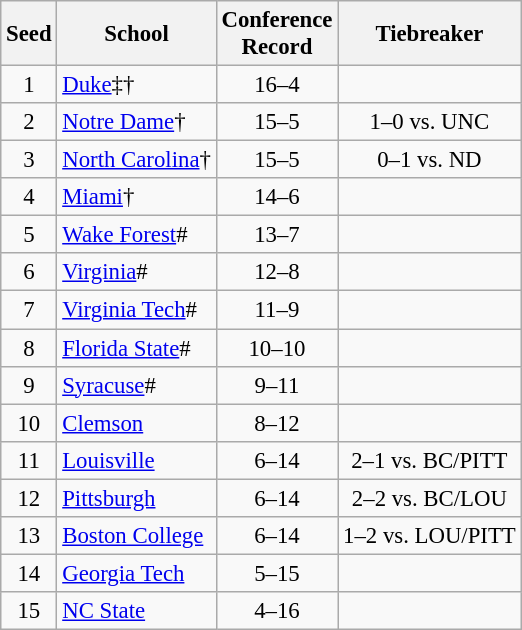<table class="wikitable" style="white-space:nowrap; font-size:95%; text-align:center">
<tr>
<th>Seed</th>
<th>School</th>
<th>Conference<br>Record</th>
<th>Tiebreaker</th>
</tr>
<tr>
<td>1</td>
<td align=left><a href='#'>Duke</a>‡†</td>
<td>16–4</td>
<td></td>
</tr>
<tr>
<td>2</td>
<td align=left><a href='#'>Notre Dame</a>†</td>
<td>15–5</td>
<td>1–0 vs. UNC</td>
</tr>
<tr>
<td>3</td>
<td align=left><a href='#'>North Carolina</a>†</td>
<td>15–5</td>
<td>0–1 vs. ND</td>
</tr>
<tr>
<td>4</td>
<td align=left><a href='#'>Miami</a>†</td>
<td>14–6</td>
<td></td>
</tr>
<tr>
<td>5</td>
<td align=left><a href='#'>Wake Forest</a>#</td>
<td>13–7</td>
<td></td>
</tr>
<tr>
<td>6</td>
<td align=left><a href='#'>Virginia</a>#</td>
<td>12–8</td>
<td></td>
</tr>
<tr>
<td>7</td>
<td align=left><a href='#'>Virginia Tech</a>#</td>
<td>11–9</td>
<td></td>
</tr>
<tr>
<td>8</td>
<td align=left><a href='#'>Florida State</a>#</td>
<td>10–10</td>
<td></td>
</tr>
<tr>
<td>9</td>
<td align=left><a href='#'>Syracuse</a>#</td>
<td>9–11</td>
<td></td>
</tr>
<tr>
<td>10</td>
<td align=left><a href='#'>Clemson</a></td>
<td>8–12</td>
<td></td>
</tr>
<tr>
<td>11</td>
<td align=left><a href='#'>Louisville</a></td>
<td>6–14</td>
<td>2–1 vs. BC/PITT</td>
</tr>
<tr>
<td>12</td>
<td align=left><a href='#'>Pittsburgh</a></td>
<td>6–14</td>
<td>2–2 vs. BC/LOU</td>
</tr>
<tr>
<td>13</td>
<td align=left><a href='#'>Boston College</a></td>
<td>6–14</td>
<td>1–2 vs. LOU/PITT</td>
</tr>
<tr>
<td>14</td>
<td align=left><a href='#'>Georgia Tech</a></td>
<td>5–15</td>
<td></td>
</tr>
<tr>
<td>15</td>
<td align=left><a href='#'>NC State</a></td>
<td>4–16</td>
<td></td>
</tr>
</table>
